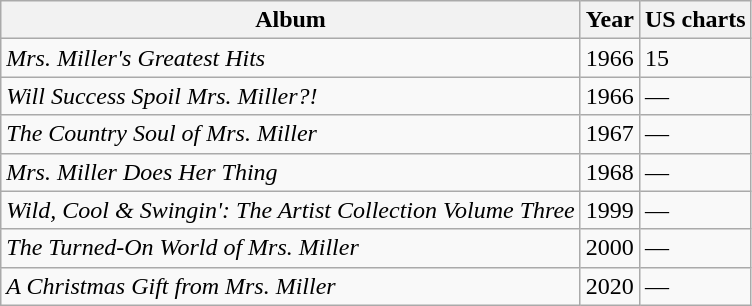<table class="wikitable">
<tr>
<th>Album</th>
<th>Year</th>
<th>US charts</th>
</tr>
<tr>
<td><em>Mrs. Miller's Greatest Hits</em></td>
<td>1966</td>
<td>15</td>
</tr>
<tr>
<td><em>Will Success Spoil Mrs. Miller?!</em></td>
<td>1966</td>
<td>—</td>
</tr>
<tr>
<td><em>The Country Soul of Mrs. Miller</em></td>
<td>1967</td>
<td>—</td>
</tr>
<tr>
<td><em>Mrs. Miller Does Her Thing</em></td>
<td>1968</td>
<td>—</td>
</tr>
<tr>
<td><em>Wild, Cool & Swingin': The Artist Collection Volume Three</em></td>
<td>1999</td>
<td>—</td>
</tr>
<tr>
<td><em>The Turned-On World of Mrs. Miller</em></td>
<td>2000</td>
<td>—</td>
</tr>
<tr>
<td><em>A Christmas Gift from Mrs. Miller</em></td>
<td>2020</td>
<td>—</td>
</tr>
</table>
